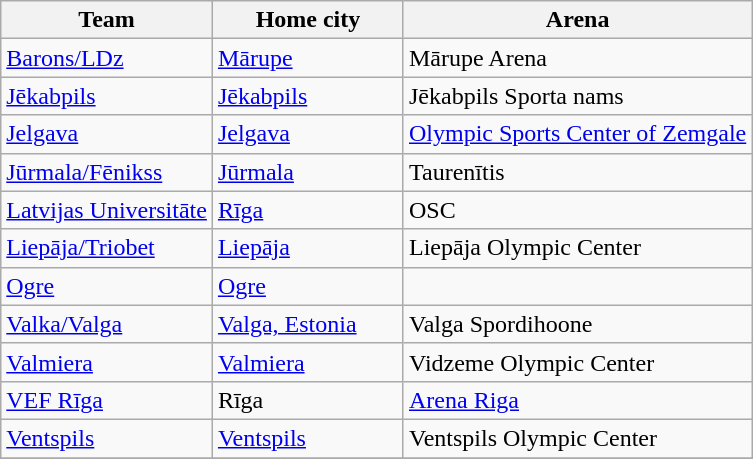<table class="wikitable sortable">
<tr>
<th>Team</th>
<th width=120>Home city</th>
<th>Arena</th>
</tr>
<tr>
<td><a href='#'>Barons/LDz</a></td>
<td><a href='#'>Mārupe</a></td>
<td>Mārupe Arena</td>
</tr>
<tr>
<td><a href='#'>Jēkabpils</a></td>
<td><a href='#'>Jēkabpils</a></td>
<td>Jēkabpils Sporta nams</td>
</tr>
<tr>
<td><a href='#'>Jelgava</a></td>
<td><a href='#'>Jelgava</a></td>
<td><a href='#'>Olympic Sports Center of Zemgale</a></td>
</tr>
<tr>
<td><a href='#'>Jūrmala/Fēnikss</a></td>
<td><a href='#'>Jūrmala</a></td>
<td>Taurenītis</td>
</tr>
<tr>
<td><a href='#'>Latvijas Universitāte</a></td>
<td><a href='#'>Rīga</a></td>
<td>OSC</td>
</tr>
<tr>
<td><a href='#'>Liepāja/Triobet</a></td>
<td><a href='#'>Liepāja</a></td>
<td>Liepāja Olympic Center</td>
</tr>
<tr>
<td><a href='#'>Ogre</a></td>
<td><a href='#'>Ogre</a></td>
<td></td>
</tr>
<tr>
<td><a href='#'>Valka/Valga</a></td>
<td><a href='#'>Valga, Estonia</a></td>
<td>Valga Spordihoone</td>
</tr>
<tr>
<td><a href='#'>Valmiera</a></td>
<td><a href='#'>Valmiera</a></td>
<td>Vidzeme Olympic Center</td>
</tr>
<tr>
<td><a href='#'>VEF Rīga</a></td>
<td>Rīga</td>
<td><a href='#'>Arena Riga</a></td>
</tr>
<tr>
<td><a href='#'>Ventspils</a></td>
<td><a href='#'>Ventspils</a></td>
<td>Ventspils Olympic Center</td>
</tr>
<tr>
</tr>
</table>
